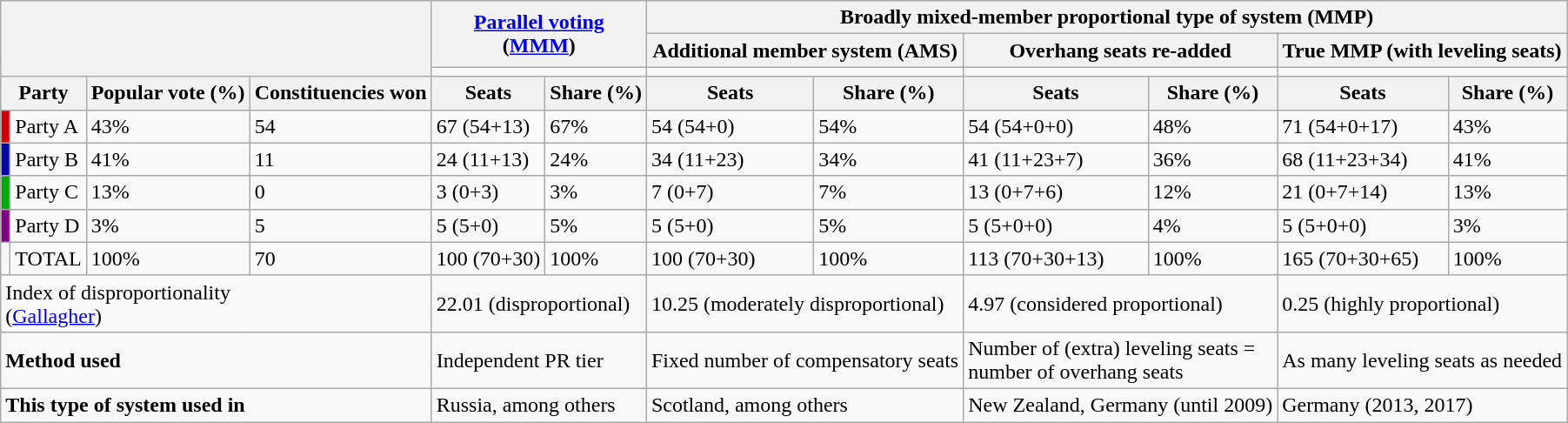<table class="wikitable">
<tr>
<th colspan="4" rowspan="3"></th>
<th colspan="2" rowspan="2"><a href='#'>Parallel voting</a><br>(<a href='#'>MMM</a>)</th>
<th colspan="6">Broadly mixed-member proportional type of system (MMP)</th>
</tr>
<tr>
<th colspan="2">Additional member system (AMS)</th>
<th colspan="2">Overhang seats re-added</th>
<th colspan="2">True MMP (with leveling seats)</th>
</tr>
<tr>
<td colspan="2"></td>
<td colspan="2"></td>
<td colspan="2"></td>
<td colspan="2"></td>
</tr>
<tr>
<th colspan="2">Party</th>
<th>Popular vote (%)</th>
<th>Constitu­encies won</th>
<th>Seats</th>
<th>Share (%)</th>
<th>Seats</th>
<th>Share (%)</th>
<th>Seats</th>
<th>Share (%)</th>
<th>Seats</th>
<th>Share (%)</th>
</tr>
<tr>
<td style="background:#D10000"></td>
<td>Party A</td>
<td>43%</td>
<td>54</td>
<td>67 (54+13)</td>
<td>67%</td>
<td>54 (54+0)</td>
<td>54%</td>
<td>54 (54+0+0)</td>
<td>48%</td>
<td>71 (54+0+17)</td>
<td>43%</td>
</tr>
<tr>
<td style="background:#0008A5"></td>
<td>Party B</td>
<td>41%</td>
<td>11</td>
<td>24 (11+13)</td>
<td>24%</td>
<td>34 (11+23)</td>
<td>34%</td>
<td>41 (11+23+7)</td>
<td>36%</td>
<td>68 (11+23+34)</td>
<td>41%</td>
</tr>
<tr>
<td style="background:#03AA00"></td>
<td>Party C</td>
<td>13%</td>
<td>0</td>
<td>3 (0+3)</td>
<td>3%</td>
<td>7 (0+7)</td>
<td>7%</td>
<td>13 (0+7+6)</td>
<td>12%</td>
<td>21 (0+7+14)</td>
<td>13%</td>
</tr>
<tr>
<td style="background:#820084"></td>
<td>Party D</td>
<td>3%</td>
<td>5</td>
<td>5 (5+0)</td>
<td>5%</td>
<td>5 (5+0)</td>
<td>5%</td>
<td>5 (5+0+0)</td>
<td>4%</td>
<td>5 (5+0+0)</td>
<td>3%</td>
</tr>
<tr>
<td></td>
<td>TOTAL</td>
<td>100%</td>
<td>70</td>
<td>100 (70+30)</td>
<td>100%</td>
<td>100 (70+30)</td>
<td>100%</td>
<td>113 (70+30+13)</td>
<td>100%</td>
<td>165 (70+30+65)</td>
<td>100%</td>
</tr>
<tr>
<td colspan="4">Index of disproportionality<br>(<a href='#'>Gallagher</a>)</td>
<td colspan="2">22.01 (disproportional)</td>
<td colspan="2">10.25 (moderately disproportional)</td>
<td colspan="2">4.97 (considered proportional)</td>
<td colspan="2">0.25 (highly proportional)</td>
</tr>
<tr>
<td colspan="4"><strong>Method used</strong></td>
<td colspan="2">Independent PR tier</td>
<td colspan="2">Fixed number of compensatory seats</td>
<td colspan="2">Number of (extra) leveling seats =<br>number of overhang seats</td>
<td colspan="2">As many leveling seats as needed</td>
</tr>
<tr>
<td colspan="4"><strong>This type of system used in</strong></td>
<td colspan="2">Russia, among others</td>
<td colspan="2">Scotland, among others</td>
<td colspan="2">New Zealand, Germany (until 2009)</td>
<td colspan="2">Germany (2013, 2017)</td>
</tr>
</table>
